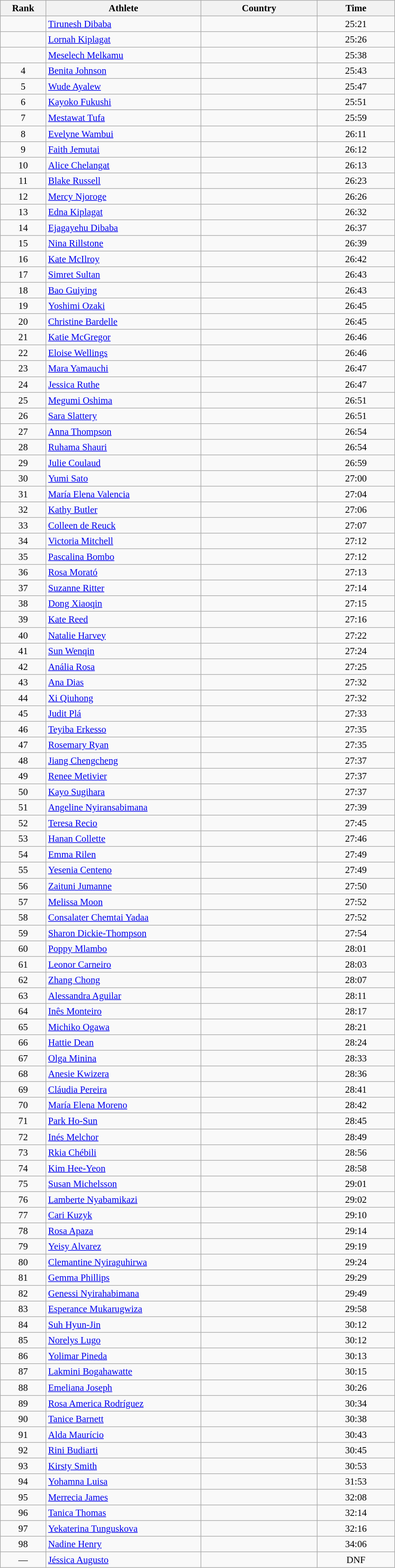<table class="wikitable sortable" style=" text-align:center; font-size:95%;" width="50%">
<tr>
<th width=5%>Rank</th>
<th width=20%>Athlete</th>
<th width=15%>Country</th>
<th width=10%>Time</th>
</tr>
<tr>
<td align=center></td>
<td align=left><a href='#'>Tirunesh Dibaba</a></td>
<td align=left></td>
<td>25:21</td>
</tr>
<tr>
<td align=center></td>
<td align=left><a href='#'>Lornah Kiplagat</a></td>
<td align=left></td>
<td>25:26</td>
</tr>
<tr>
<td align=center></td>
<td align=left><a href='#'>Meselech Melkamu</a></td>
<td align=left></td>
<td>25:38</td>
</tr>
<tr>
<td align=center>4</td>
<td align=left><a href='#'>Benita Johnson</a></td>
<td align=left></td>
<td>25:43</td>
</tr>
<tr>
<td align=center>5</td>
<td align=left><a href='#'>Wude Ayalew</a></td>
<td align=left></td>
<td>25:47</td>
</tr>
<tr>
<td align=center>6</td>
<td align=left><a href='#'>Kayoko Fukushi</a></td>
<td align=left></td>
<td>25:51</td>
</tr>
<tr>
<td align=center>7</td>
<td align=left><a href='#'>Mestawat Tufa</a></td>
<td align=left></td>
<td>25:59</td>
</tr>
<tr>
<td align=center>8</td>
<td align=left><a href='#'>Evelyne Wambui</a></td>
<td align=left></td>
<td>26:11</td>
</tr>
<tr>
<td align=center>9</td>
<td align=left><a href='#'>Faith Jemutai</a></td>
<td align=left></td>
<td>26:12</td>
</tr>
<tr>
<td align=center>10</td>
<td align=left><a href='#'>Alice Chelangat</a></td>
<td align=left></td>
<td>26:13</td>
</tr>
<tr>
<td align=center>11</td>
<td align=left><a href='#'>Blake Russell</a></td>
<td align=left></td>
<td>26:23</td>
</tr>
<tr>
<td align=center>12</td>
<td align=left><a href='#'>Mercy Njoroge</a></td>
<td align=left></td>
<td>26:26</td>
</tr>
<tr>
<td align=center>13</td>
<td align=left><a href='#'>Edna Kiplagat</a></td>
<td align=left></td>
<td>26:32</td>
</tr>
<tr>
<td align=center>14</td>
<td align=left><a href='#'>Ejagayehu Dibaba</a></td>
<td align=left></td>
<td>26:37</td>
</tr>
<tr>
<td align=center>15</td>
<td align=left><a href='#'>Nina Rillstone</a></td>
<td align=left></td>
<td>26:39</td>
</tr>
<tr>
<td align=center>16</td>
<td align=left><a href='#'>Kate McIlroy</a></td>
<td align=left></td>
<td>26:42</td>
</tr>
<tr>
<td align=center>17</td>
<td align=left><a href='#'>Simret Sultan</a></td>
<td align=left></td>
<td>26:43</td>
</tr>
<tr>
<td align=center>18</td>
<td align=left><a href='#'>Bao Guiying</a></td>
<td align="left"></td>
<td>26:43</td>
</tr>
<tr>
<td align=center>19</td>
<td align=left><a href='#'>Yoshimi Ozaki</a></td>
<td align=left></td>
<td>26:45</td>
</tr>
<tr>
<td align=center>20</td>
<td align=left><a href='#'>Christine Bardelle</a></td>
<td align=left></td>
<td>26:45</td>
</tr>
<tr>
<td align=center>21</td>
<td align=left><a href='#'>Katie McGregor</a></td>
<td align=left></td>
<td>26:46</td>
</tr>
<tr>
<td align=center>22</td>
<td align=left><a href='#'>Eloise Wellings</a></td>
<td align=left></td>
<td>26:46</td>
</tr>
<tr>
<td align=center>23</td>
<td align=left><a href='#'>Mara Yamauchi</a></td>
<td align=left></td>
<td>26:47</td>
</tr>
<tr>
<td align=center>24</td>
<td align=left><a href='#'>Jessica Ruthe</a></td>
<td align="left"></td>
<td>26:47</td>
</tr>
<tr>
<td align=center>25</td>
<td align=left><a href='#'>Megumi Oshima</a></td>
<td align=left></td>
<td>26:51</td>
</tr>
<tr>
<td align=center>26</td>
<td align=left><a href='#'>Sara Slattery</a></td>
<td align=left></td>
<td>26:51</td>
</tr>
<tr>
<td align=center>27</td>
<td align=left><a href='#'>Anna Thompson</a></td>
<td align=left></td>
<td>26:54</td>
</tr>
<tr>
<td align=center>28</td>
<td align=left><a href='#'>Ruhama Shauri</a></td>
<td align="left"></td>
<td>26:54</td>
</tr>
<tr>
<td align=center>29</td>
<td align=left><a href='#'>Julie Coulaud</a></td>
<td align=left></td>
<td>26:59</td>
</tr>
<tr>
<td align=center>30</td>
<td align=left><a href='#'>Yumi Sato</a></td>
<td align="left"></td>
<td>27:00</td>
</tr>
<tr>
<td align=center>31</td>
<td align=left><a href='#'>María Elena Valencia</a></td>
<td align="left"></td>
<td>27:04</td>
</tr>
<tr>
<td align=center>32</td>
<td align=left><a href='#'>Kathy Butler</a></td>
<td align=left></td>
<td>27:06</td>
</tr>
<tr>
<td align=center>33</td>
<td align=left><a href='#'>Colleen de Reuck</a></td>
<td align=left></td>
<td>27:07</td>
</tr>
<tr>
<td align=center>34</td>
<td align=left><a href='#'>Victoria Mitchell</a></td>
<td align=left></td>
<td>27:12</td>
</tr>
<tr>
<td align=center>35</td>
<td align=left><a href='#'>Pascalina Bombo</a></td>
<td align="left"></td>
<td>27:12</td>
</tr>
<tr>
<td align=center>36</td>
<td align=left><a href='#'>Rosa Morató</a></td>
<td align=left></td>
<td>27:13</td>
</tr>
<tr>
<td align=center>37</td>
<td align=left><a href='#'>Suzanne Ritter</a></td>
<td align="left"></td>
<td>27:14</td>
</tr>
<tr>
<td align=center>38</td>
<td align=left><a href='#'>Dong Xiaoqin</a></td>
<td align=left></td>
<td>27:15</td>
</tr>
<tr>
<td align=center>39</td>
<td align=left><a href='#'>Kate Reed</a></td>
<td align=left></td>
<td>27:16</td>
</tr>
<tr>
<td align=center>40</td>
<td align=left><a href='#'>Natalie Harvey</a></td>
<td align=left></td>
<td>27:22</td>
</tr>
<tr>
<td align=center>41</td>
<td align=left><a href='#'>Sun Wenqin</a></td>
<td align="left"></td>
<td>27:24</td>
</tr>
<tr>
<td align=center>42</td>
<td align=left><a href='#'>Anália Rosa</a></td>
<td align=left></td>
<td>27:25</td>
</tr>
<tr>
<td align=center>43</td>
<td align=left><a href='#'>Ana Dias</a></td>
<td align=left></td>
<td>27:32</td>
</tr>
<tr>
<td align=center>44</td>
<td align=left><a href='#'>Xi Qiuhong</a></td>
<td align="left"></td>
<td>27:32</td>
</tr>
<tr>
<td align=center>45</td>
<td align=left><a href='#'>Judit Plá</a></td>
<td align=left></td>
<td>27:33</td>
</tr>
<tr>
<td align=center>46</td>
<td align=left><a href='#'>Teyiba Erkesso</a></td>
<td align=left></td>
<td>27:35</td>
</tr>
<tr>
<td align=center>47</td>
<td align=left><a href='#'>Rosemary Ryan</a></td>
<td align=left></td>
<td>27:35</td>
</tr>
<tr>
<td align=center>48</td>
<td align=left><a href='#'>Jiang Chengcheng</a></td>
<td align="left"></td>
<td>27:37</td>
</tr>
<tr>
<td align=center>49</td>
<td align=left><a href='#'>Renee Metivier</a></td>
<td align=left></td>
<td>27:37</td>
</tr>
<tr>
<td align=center>50</td>
<td align=left><a href='#'>Kayo Sugihara</a></td>
<td align=left></td>
<td>27:37</td>
</tr>
<tr>
<td align=center>51</td>
<td align=left><a href='#'>Angeline Nyiransabimana</a></td>
<td align="left"></td>
<td>27:39</td>
</tr>
<tr>
<td align=center>52</td>
<td align=left><a href='#'>Teresa Recio</a></td>
<td align=left></td>
<td>27:45</td>
</tr>
<tr>
<td align=center>53</td>
<td align=left><a href='#'>Hanan Collette</a></td>
<td align="left"></td>
<td>27:46</td>
</tr>
<tr>
<td align=center>54</td>
<td align=left><a href='#'>Emma Rilen</a></td>
<td align="left"></td>
<td>27:49</td>
</tr>
<tr>
<td align=center>55</td>
<td align=left><a href='#'>Yesenia Centeno</a></td>
<td align=left></td>
<td>27:49</td>
</tr>
<tr>
<td align=center>56</td>
<td align=left><a href='#'>Zaituni Jumanne</a></td>
<td align="left"></td>
<td>27:50</td>
</tr>
<tr>
<td align=center>57</td>
<td align=left><a href='#'>Melissa Moon</a></td>
<td align=left></td>
<td>27:52</td>
</tr>
<tr>
<td align=center>58</td>
<td align=left><a href='#'>Consalater Chemtai Yadaa</a></td>
<td align="left"></td>
<td>27:52</td>
</tr>
<tr>
<td align=center>59</td>
<td align=left><a href='#'>Sharon Dickie-Thompson</a></td>
<td align="left"></td>
<td>27:54</td>
</tr>
<tr>
<td align=center>60</td>
<td align=left><a href='#'>Poppy Mlambo</a></td>
<td align="left"></td>
<td>28:01</td>
</tr>
<tr>
<td align=center>61</td>
<td align=left><a href='#'>Leonor Carneiro</a></td>
<td align="left"></td>
<td>28:03</td>
</tr>
<tr>
<td align=center>62</td>
<td align=left><a href='#'>Zhang Chong</a></td>
<td align="left"></td>
<td>28:07</td>
</tr>
<tr>
<td align=center>63</td>
<td align=left><a href='#'>Alessandra Aguilar</a></td>
<td align=left></td>
<td>28:11</td>
</tr>
<tr>
<td align=center>64</td>
<td align=left><a href='#'>Inês Monteiro</a></td>
<td align=left></td>
<td>28:17</td>
</tr>
<tr>
<td align=center>65</td>
<td align=left><a href='#'>Michiko Ogawa</a></td>
<td align="left"></td>
<td>28:21</td>
</tr>
<tr>
<td align=center>66</td>
<td align=left><a href='#'>Hattie Dean</a></td>
<td align=left></td>
<td>28:24</td>
</tr>
<tr>
<td align=center>67</td>
<td align=left><a href='#'>Olga Minina</a></td>
<td align="left"></td>
<td>28:33</td>
</tr>
<tr>
<td align=center>68</td>
<td align=left><a href='#'>Anesie Kwizera</a></td>
<td align="left"></td>
<td>28:36</td>
</tr>
<tr>
<td align=center>69</td>
<td align=left><a href='#'>Cláudia Pereira</a></td>
<td align="left"></td>
<td>28:41</td>
</tr>
<tr>
<td align=center>70</td>
<td align=left><a href='#'>María Elena Moreno</a></td>
<td align="left"></td>
<td>28:42</td>
</tr>
<tr>
<td align=center>71</td>
<td align=left><a href='#'>Park Ho-Sun</a></td>
<td align="left"></td>
<td>28:45</td>
</tr>
<tr>
<td align=center>72</td>
<td align=left><a href='#'>Inés Melchor</a></td>
<td align=left></td>
<td>28:49</td>
</tr>
<tr>
<td align=center>73</td>
<td align=left><a href='#'>Rkia Chébili</a></td>
<td align="left"></td>
<td>28:56</td>
</tr>
<tr>
<td align=center>74</td>
<td align=left><a href='#'>Kim Hee-Yeon</a></td>
<td align="left"></td>
<td>28:58</td>
</tr>
<tr>
<td align=center>75</td>
<td align=left><a href='#'>Susan Michelsson</a></td>
<td align=left></td>
<td>29:01</td>
</tr>
<tr>
<td align=center>76</td>
<td align=left><a href='#'>Lamberte Nyabamikazi</a></td>
<td align="left"></td>
<td>29:02</td>
</tr>
<tr>
<td align=center>77</td>
<td align=left><a href='#'>Cari Kuzyk</a></td>
<td align="left"></td>
<td>29:10</td>
</tr>
<tr>
<td align=center>78</td>
<td align=left><a href='#'>Rosa Apaza</a></td>
<td align="left"></td>
<td>29:14</td>
</tr>
<tr>
<td align=center>79</td>
<td align=left><a href='#'>Yeisy Alvarez</a></td>
<td align="left"></td>
<td>29:19</td>
</tr>
<tr>
<td align=center>80</td>
<td align=left><a href='#'>Clemantine Nyiraguhirwa</a></td>
<td align="left"></td>
<td>29:24</td>
</tr>
<tr>
<td align=center>81</td>
<td align=left><a href='#'>Gemma Phillips</a></td>
<td align="left"></td>
<td>29:29</td>
</tr>
<tr>
<td align=center>82</td>
<td align=left><a href='#'>Genessi Nyirahabimana</a></td>
<td align="left"></td>
<td>29:49</td>
</tr>
<tr>
<td align=center>83</td>
<td align=left><a href='#'>Esperance Mukarugwiza</a></td>
<td align="left"></td>
<td>29:58</td>
</tr>
<tr>
<td align=center>84</td>
<td align=left><a href='#'>Suh Hyun-Jin</a></td>
<td align="left"></td>
<td>30:12</td>
</tr>
<tr>
<td align=center>85</td>
<td align=left><a href='#'>Norelys Lugo</a></td>
<td align="left"></td>
<td>30:12</td>
</tr>
<tr>
<td align=center>86</td>
<td align=left><a href='#'>Yolimar Pineda</a></td>
<td align=left></td>
<td>30:13</td>
</tr>
<tr>
<td align=center>87</td>
<td align=left><a href='#'>Lakmini Bogahawatte</a></td>
<td align="left"></td>
<td>30:15</td>
</tr>
<tr>
<td align=center>88</td>
<td align=left><a href='#'>Emeliana Joseph</a></td>
<td align="left"></td>
<td>30:26</td>
</tr>
<tr>
<td align=center>89</td>
<td align=left><a href='#'>Rosa America Rodríguez</a></td>
<td align="left"></td>
<td>30:34</td>
</tr>
<tr>
<td align=center>90</td>
<td align=left><a href='#'>Tanice Barnett</a></td>
<td align="left"></td>
<td>30:38</td>
</tr>
<tr>
<td align=center>91</td>
<td align=left><a href='#'>Alda Maurício</a></td>
<td align="left"></td>
<td>30:43</td>
</tr>
<tr>
<td align=center>92</td>
<td align=left><a href='#'>Rini Budiarti</a></td>
<td align=left></td>
<td>30:45</td>
</tr>
<tr>
<td align=center>93</td>
<td align=left><a href='#'>Kirsty Smith</a></td>
<td align=left></td>
<td>30:53</td>
</tr>
<tr>
<td align=center>94</td>
<td align=left><a href='#'>Yohamna Luisa</a></td>
<td align="left"></td>
<td>31:53</td>
</tr>
<tr>
<td align=center>95</td>
<td align=left><a href='#'>Merrecia James</a></td>
<td align=left></td>
<td>32:08</td>
</tr>
<tr>
<td align=center>96</td>
<td align=left><a href='#'>Tanica Thomas</a></td>
<td align="left"></td>
<td>32:14</td>
</tr>
<tr>
<td align=center>97</td>
<td align=left><a href='#'>Yekaterina Tunguskova</a></td>
<td align="left"></td>
<td>32:16</td>
</tr>
<tr>
<td align=center>98</td>
<td align=left><a href='#'>Nadine Henry</a></td>
<td align="left"></td>
<td>34:06</td>
</tr>
<tr>
<td align=center>—</td>
<td align=left><a href='#'>Jéssica Augusto</a></td>
<td align=left></td>
<td>DNF</td>
</tr>
</table>
